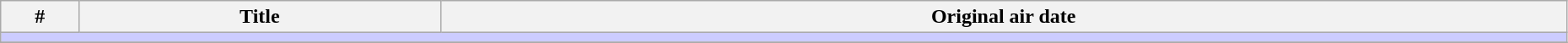<table class="wikitable" width="98%">
<tr>
<th width="5%">#</th>
<th>Title</th>
<th>Original air date</th>
</tr>
<tr>
<td colspan="5" bgcolor="#CCF"></td>
</tr>
<tr>
</tr>
</table>
